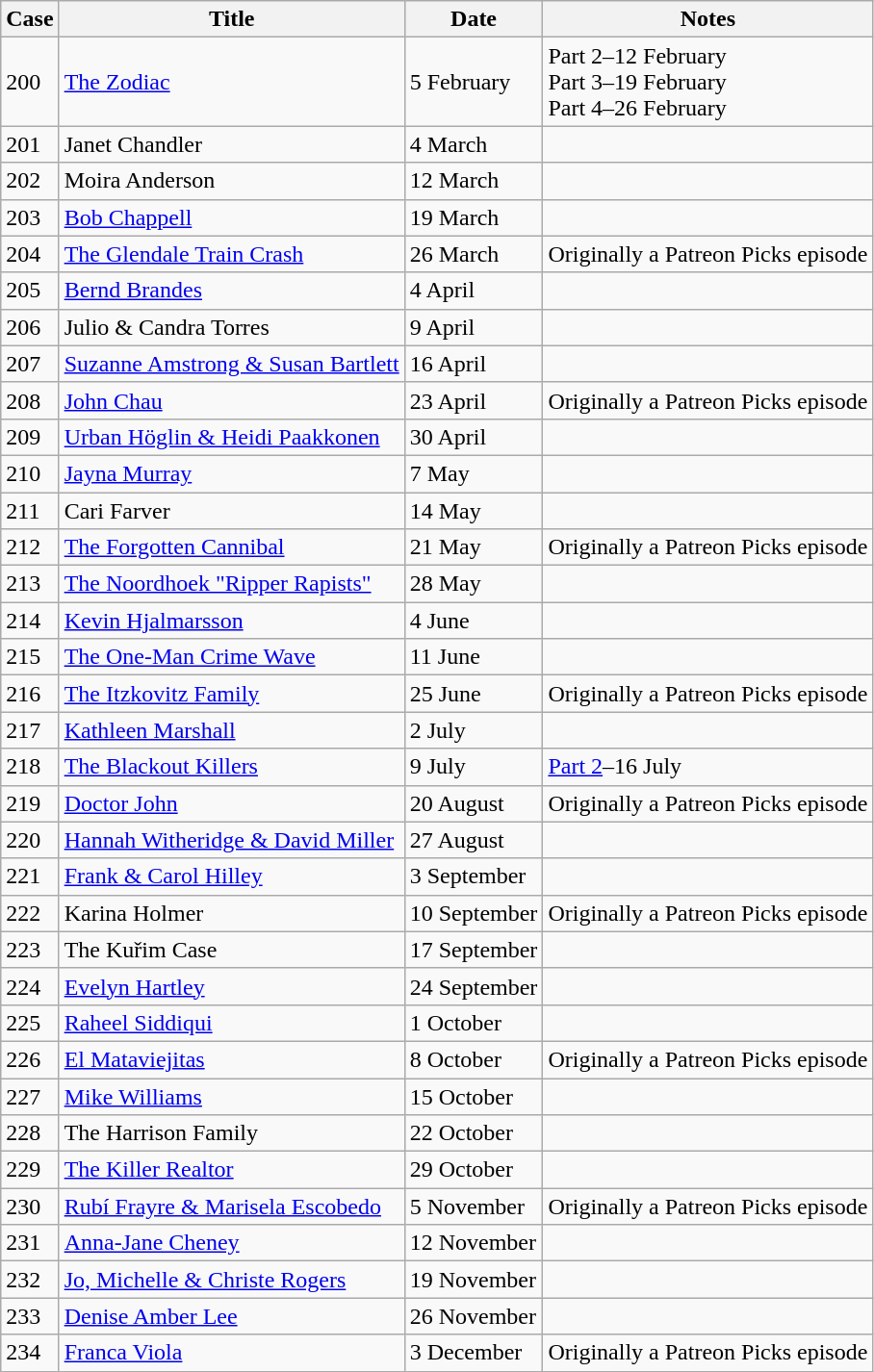<table class="wikitable sortable">
<tr>
<th>Case</th>
<th>Title</th>
<th>Date</th>
<th>Notes</th>
</tr>
<tr>
<td>200</td>
<td><a href='#'>The Zodiac</a></td>
<td>5 February</td>
<td>Part 2–12 February<br>Part 3–19 February<br>Part 4–26 February</td>
</tr>
<tr>
<td>201</td>
<td>Janet Chandler</td>
<td>4 March</td>
<td></td>
</tr>
<tr>
<td>202</td>
<td>Moira Anderson</td>
<td>12 March</td>
<td></td>
</tr>
<tr>
<td>203</td>
<td><a href='#'>Bob Chappell</a></td>
<td>19 March</td>
<td></td>
</tr>
<tr>
<td>204</td>
<td><a href='#'>The Glendale Train Crash</a></td>
<td>26 March</td>
<td>Originally a Patreon Picks episode</td>
</tr>
<tr>
<td>205</td>
<td><a href='#'>Bernd Brandes</a></td>
<td>4 April</td>
<td></td>
</tr>
<tr>
<td>206</td>
<td>Julio & Candra Torres</td>
<td>9 April</td>
<td></td>
</tr>
<tr>
<td>207</td>
<td><a href='#'>Suzanne Amstrong & Susan Bartlett</a></td>
<td>16 April</td>
<td></td>
</tr>
<tr>
<td>208</td>
<td><a href='#'>John Chau</a></td>
<td>23 April</td>
<td>Originally a Patreon Picks episode</td>
</tr>
<tr>
<td>209</td>
<td><a href='#'>Urban Höglin & Heidi Paakkonen</a></td>
<td>30 April</td>
<td></td>
</tr>
<tr>
<td>210</td>
<td><a href='#'>Jayna Murray</a></td>
<td>7 May</td>
<td></td>
</tr>
<tr>
<td>211</td>
<td>Cari Farver</td>
<td>14 May</td>
<td></td>
</tr>
<tr>
<td>212</td>
<td><a href='#'>The Forgotten Cannibal</a></td>
<td>21 May</td>
<td>Originally a Patreon Picks episode</td>
</tr>
<tr>
<td>213</td>
<td><a href='#'>The Noordhoek "Ripper Rapists"</a></td>
<td>28 May</td>
<td></td>
</tr>
<tr>
<td>214</td>
<td><a href='#'>Kevin Hjalmarsson</a></td>
<td>4 June</td>
<td></td>
</tr>
<tr>
<td>215</td>
<td><a href='#'>The One-Man Crime Wave</a></td>
<td>11 June</td>
<td></td>
</tr>
<tr>
<td>216</td>
<td><a href='#'>The Itzkovitz Family</a></td>
<td>25 June</td>
<td>Originally a Patreon Picks episode</td>
</tr>
<tr>
<td>217</td>
<td><a href='#'>Kathleen Marshall</a></td>
<td>2 July</td>
<td></td>
</tr>
<tr>
<td>218</td>
<td><a href='#'>The Blackout Killers</a></td>
<td>9 July</td>
<td><a href='#'>Part 2</a>–16 July</td>
</tr>
<tr>
<td>219</td>
<td><a href='#'>Doctor John</a></td>
<td>20 August</td>
<td>Originally a Patreon Picks episode</td>
</tr>
<tr>
<td>220</td>
<td><a href='#'>Hannah Witheridge & David Miller</a></td>
<td>27 August</td>
<td></td>
</tr>
<tr>
<td>221</td>
<td><a href='#'>Frank & Carol Hilley</a></td>
<td>3 September</td>
<td></td>
</tr>
<tr>
<td>222</td>
<td>Karina Holmer</td>
<td>10 September</td>
<td>Originally a Patreon Picks episode</td>
</tr>
<tr>
<td>223</td>
<td>The Kuřim Case</td>
<td>17 September</td>
<td></td>
</tr>
<tr>
<td>224</td>
<td><a href='#'>Evelyn Hartley</a></td>
<td>24 September</td>
<td></td>
</tr>
<tr>
<td>225</td>
<td><a href='#'>Raheel Siddiqui</a></td>
<td>1 October</td>
<td></td>
</tr>
<tr>
<td>226</td>
<td><a href='#'>El Mataviejitas</a></td>
<td>8 October</td>
<td>Originally a Patreon Picks episode</td>
</tr>
<tr>
<td>227</td>
<td><a href='#'>Mike Williams</a></td>
<td>15 October</td>
<td></td>
</tr>
<tr>
<td>228</td>
<td>The Harrison Family</td>
<td>22 October</td>
<td></td>
</tr>
<tr>
<td>229</td>
<td><a href='#'>The Killer Realtor</a></td>
<td>29 October</td>
<td></td>
</tr>
<tr>
<td>230</td>
<td><a href='#'>Rubí Frayre & Marisela Escobedo</a></td>
<td>5 November</td>
<td>Originally a Patreon Picks episode</td>
</tr>
<tr>
<td>231</td>
<td><a href='#'>Anna-Jane Cheney</a></td>
<td>12 November</td>
<td></td>
</tr>
<tr>
<td>232</td>
<td><a href='#'>Jo, Michelle & Christe Rogers</a></td>
<td>19 November</td>
<td></td>
</tr>
<tr>
<td>233</td>
<td><a href='#'>Denise Amber Lee</a></td>
<td>26 November</td>
<td></td>
</tr>
<tr>
<td>234</td>
<td><a href='#'>Franca Viola</a></td>
<td>3 December</td>
<td>Originally a Patreon Picks episode</td>
</tr>
</table>
